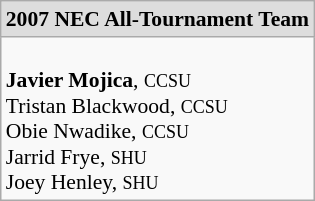<table class="wikitable" style="white-space:nowrap; font-size:90%;">
<tr>
<td colspan="7" style="text-align:center; background:#ddd;"><strong>2007 NEC  All-Tournament Team</strong></td>
</tr>
<tr>
<td><br><strong>Javier Mojica</strong>, <small>CCSU</small><br>
Tristan Blackwood, <small>CCSU</small><br>
Obie Nwadike, <small>CCSU</small><br>
Jarrid Frye, <small>SHU</small><br>
Joey Henley, <small>SHU</small><br></td>
</tr>
</table>
